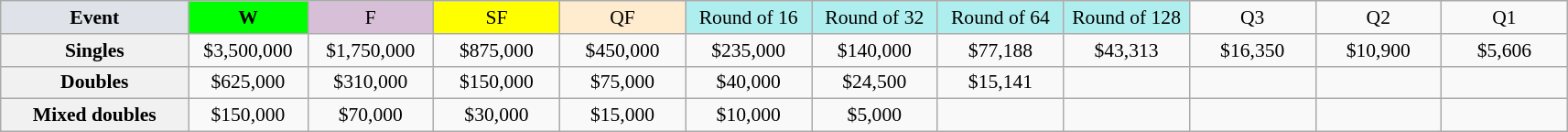<table class="wikitable" style="font-size:90%;text-align:center">
<tr>
<td style="width:130px; background:#dfe2e9;"><strong>Event</strong></td>
<td style="width:80px; background:lime;"><strong>W</strong></td>
<td style="width:85px; background:thistle;">F</td>
<td style="width:85px; background:#ff0;">SF</td>
<td style="width:85px; background:#ffebcd;">QF</td>
<td style="width:85px; background:#afeeee;">Round of 16</td>
<td style="width:85px; background:#afeeee;">Round of 32</td>
<td style="width:85px; background:#afeeee;">Round of 64</td>
<td style="width:85px; background:#afeeee;">Round of 128</td>
<td style="width:85px;">Q3</td>
<td style="width:85px;">Q2</td>
<td style="width:85px;">Q1</td>
</tr>
<tr>
<td style="background:#f1f1f1;"><strong>Singles</strong></td>
<td>$3,500,000</td>
<td>$1,750,000</td>
<td>$875,000</td>
<td>$450,000</td>
<td>$235,000</td>
<td>$140,000</td>
<td>$77,188</td>
<td>$43,313</td>
<td>$16,350</td>
<td>$10,900</td>
<td>$5,606</td>
</tr>
<tr>
<td style="background:#f1f1f1;"><strong>Doubles</strong></td>
<td>$625,000</td>
<td>$310,000</td>
<td>$150,000</td>
<td>$75,000</td>
<td>$40,000</td>
<td>$24,500</td>
<td>$15,141</td>
<td></td>
<td></td>
<td></td>
<td></td>
</tr>
<tr>
<td style="background:#f1f1f1;"><strong>Mixed doubles</strong></td>
<td>$150,000</td>
<td>$70,000</td>
<td>$30,000</td>
<td>$15,000</td>
<td>$10,000</td>
<td>$5,000</td>
<td></td>
<td></td>
<td></td>
<td></td>
<td></td>
</tr>
</table>
